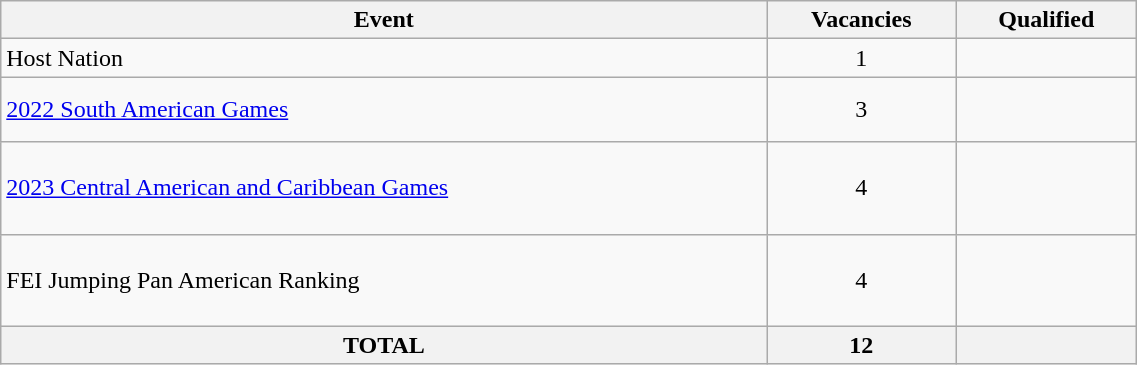<table class="wikitable" width=60%>
<tr>
<th scope="col">Event</th>
<th>Vacancies</th>
<th>Qualified</th>
</tr>
<tr>
<td>Host Nation</td>
<td align="center">1</td>
<td></td>
</tr>
<tr>
<td><a href='#'>2022 South American Games</a></td>
<td align="center">3</td>
<td><br><br></td>
</tr>
<tr>
<td><a href='#'>2023 Central American and Caribbean Games</a></td>
<td align="center">4</td>
<td><br><br><br></td>
</tr>
<tr>
<td>FEI Jumping Pan American Ranking</td>
<td align="center">4</td>
<td><br><br><br></td>
</tr>
<tr>
<th>TOTAL</th>
<th>12</th>
<th></th>
</tr>
</table>
